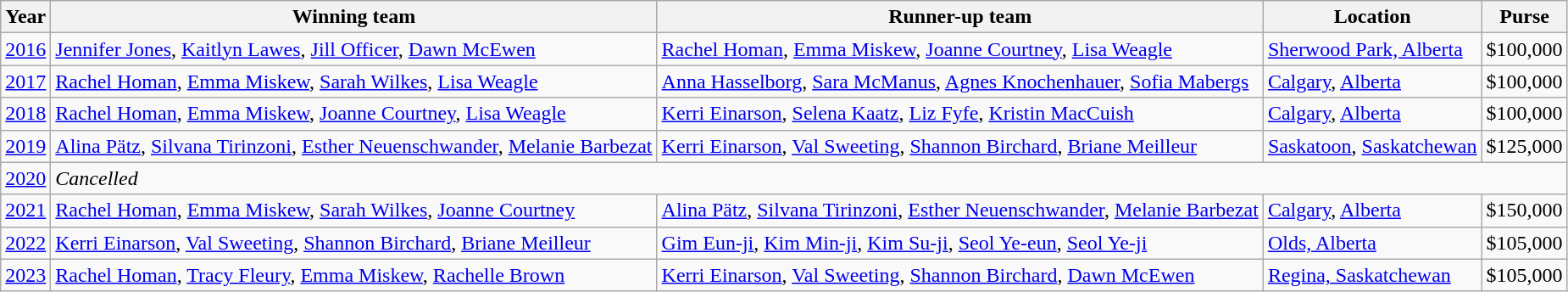<table class="wikitable">
<tr>
<th scope="col">Year</th>
<th scope="col">Winning team</th>
<th scope="col">Runner-up team</th>
<th scope="col">Location</th>
<th scope="col">Purse</th>
</tr>
<tr>
<td><a href='#'>2016</a></td>
<td> <a href='#'>Jennifer Jones</a>, <a href='#'>Kaitlyn Lawes</a>, <a href='#'>Jill Officer</a>, <a href='#'>Dawn McEwen</a></td>
<td> <a href='#'>Rachel Homan</a>, <a href='#'>Emma Miskew</a>, <a href='#'>Joanne Courtney</a>, <a href='#'>Lisa Weagle</a></td>
<td><a href='#'>Sherwood Park, Alberta</a></td>
<td>$100,000</td>
</tr>
<tr>
<td><a href='#'>2017</a></td>
<td> <a href='#'>Rachel Homan</a>, <a href='#'>Emma Miskew</a>, <a href='#'>Sarah Wilkes</a>, <a href='#'>Lisa Weagle</a></td>
<td> <a href='#'>Anna Hasselborg</a>, <a href='#'>Sara McManus</a>, <a href='#'>Agnes Knochenhauer</a>, <a href='#'>Sofia Mabergs</a></td>
<td><a href='#'>Calgary</a>, <a href='#'>Alberta</a></td>
<td>$100,000</td>
</tr>
<tr>
<td><a href='#'>2018</a></td>
<td> <a href='#'>Rachel Homan</a>, <a href='#'>Emma Miskew</a>, <a href='#'>Joanne Courtney</a>, <a href='#'>Lisa Weagle</a></td>
<td> <a href='#'>Kerri Einarson</a>, <a href='#'>Selena Kaatz</a>, <a href='#'>Liz Fyfe</a>, <a href='#'>Kristin MacCuish</a></td>
<td><a href='#'>Calgary</a>, <a href='#'>Alberta</a></td>
<td>$100,000</td>
</tr>
<tr>
<td><a href='#'>2019</a></td>
<td> <a href='#'>Alina Pätz</a>, <a href='#'>Silvana Tirinzoni</a>, <a href='#'>Esther Neuenschwander</a>, <a href='#'>Melanie Barbezat</a></td>
<td> <a href='#'>Kerri Einarson</a>, <a href='#'>Val Sweeting</a>, <a href='#'>Shannon Birchard</a>, <a href='#'>Briane Meilleur</a></td>
<td><a href='#'>Saskatoon</a>, <a href='#'>Saskatchewan</a></td>
<td>$125,000</td>
</tr>
<tr>
<td><a href='#'>2020</a></td>
<td colspan="4"><em>Cancelled</em></td>
</tr>
<tr>
<td><a href='#'>2021</a></td>
<td> <a href='#'>Rachel Homan</a>, <a href='#'>Emma Miskew</a>, <a href='#'>Sarah Wilkes</a>, <a href='#'>Joanne Courtney</a></td>
<td> <a href='#'>Alina Pätz</a>, <a href='#'>Silvana Tirinzoni</a>, <a href='#'>Esther Neuenschwander</a>, <a href='#'>Melanie Barbezat</a></td>
<td><a href='#'>Calgary</a>, <a href='#'>Alberta</a></td>
<td>$150,000</td>
</tr>
<tr>
<td><a href='#'>2022</a></td>
<td> <a href='#'>Kerri Einarson</a>, <a href='#'>Val Sweeting</a>, <a href='#'>Shannon Birchard</a>, <a href='#'>Briane Meilleur</a></td>
<td> <a href='#'>Gim Eun-ji</a>, <a href='#'>Kim Min-ji</a>, <a href='#'>Kim Su-ji</a>, <a href='#'>Seol Ye-eun</a>, <a href='#'>Seol Ye-ji</a></td>
<td><a href='#'>Olds, Alberta</a></td>
<td>$105,000</td>
</tr>
<tr>
<td><a href='#'>2023</a></td>
<td> <a href='#'>Rachel Homan</a>, <a href='#'>Tracy Fleury</a>, <a href='#'>Emma Miskew</a>, <a href='#'>Rachelle Brown</a></td>
<td> <a href='#'>Kerri Einarson</a>, <a href='#'>Val Sweeting</a>, <a href='#'>Shannon Birchard</a>, <a href='#'>Dawn McEwen</a></td>
<td><a href='#'>Regina, Saskatchewan</a></td>
<td>$105,000</td>
</tr>
</table>
